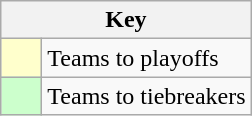<table class="wikitable" style="text-align: center;">
<tr>
<th colspan=2>Key</th>
</tr>
<tr>
<td style="background:#ffffcc; width:20px;"></td>
<td align=left>Teams to playoffs</td>
</tr>
<tr>
<td style="background:#ccffcc; width:20px;"></td>
<td align=left>Teams to tiebreakers</td>
</tr>
</table>
